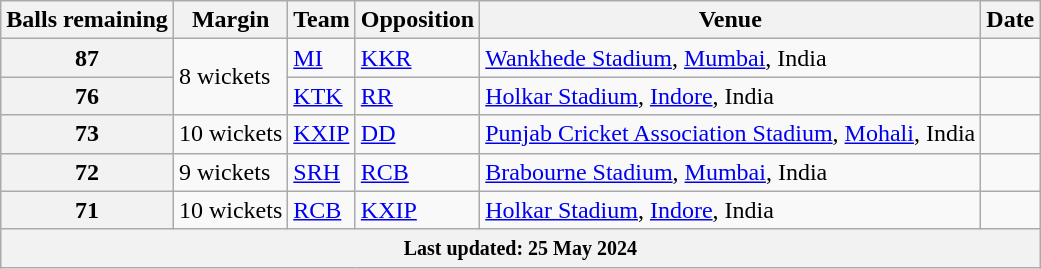<table class="wikitable">
<tr>
<th>Balls remaining</th>
<th>Margin</th>
<th>Team</th>
<th>Opposition</th>
<th>Venue</th>
<th>Date</th>
</tr>
<tr>
<th>87</th>
<td rowspan=2>8 wickets</td>
<td><a href='#'>MI</a></td>
<td><a href='#'>KKR</a></td>
<td><a href='#'>Wankhede Stadium</a>, <a href='#'>Mumbai</a>, India</td>
<td></td>
</tr>
<tr>
<th>76</th>
<td><a href='#'>KTK</a></td>
<td><a href='#'>RR</a></td>
<td><a href='#'>Holkar Stadium</a>, <a href='#'>Indore</a>, India</td>
<td></td>
</tr>
<tr>
<th>73</th>
<td>10 wickets</td>
<td><a href='#'>KXIP</a></td>
<td><a href='#'>DD</a></td>
<td><a href='#'>Punjab Cricket Association Stadium</a>, <a href='#'>Mohali</a>, India</td>
<td></td>
</tr>
<tr>
<th>72</th>
<td>9 wickets</td>
<td><a href='#'>SRH</a></td>
<td><a href='#'>RCB</a></td>
<td><a href='#'>Brabourne Stadium</a>, <a href='#'>Mumbai</a>, India</td>
<td></td>
</tr>
<tr>
<th>71</th>
<td>10 wickets</td>
<td><a href='#'>RCB</a></td>
<td><a href='#'>KXIP</a></td>
<td><a href='#'>Holkar Stadium</a>, <a href='#'>Indore</a>, India</td>
<td></td>
</tr>
<tr class="sortbottom">
<th colspan="6"><small>Last updated: 25 May 2024</small></th>
</tr>
</table>
